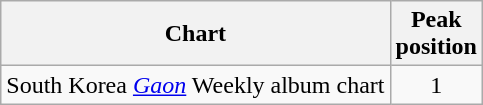<table class="wikitable">
<tr>
<th>Chart</th>
<th>Peak<br>position</th>
</tr>
<tr>
<td>South Korea <em><a href='#'>Gaon</a></em> Weekly album chart</td>
<td align="center">1</td>
</tr>
</table>
